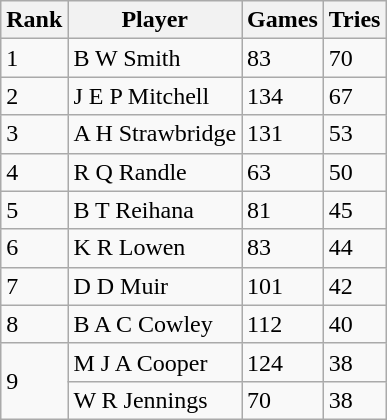<table class="wikitable sortable">
<tr>
<th>Rank</th>
<th>Player</th>
<th>Games</th>
<th>Tries</th>
</tr>
<tr>
<td>1</td>
<td>B W Smith</td>
<td>83</td>
<td>70</td>
</tr>
<tr>
<td>2</td>
<td>J E P Mitchell</td>
<td>134</td>
<td>67</td>
</tr>
<tr>
<td>3</td>
<td>A H Strawbridge</td>
<td>131</td>
<td>53</td>
</tr>
<tr>
<td>4</td>
<td>R Q Randle</td>
<td>63</td>
<td>50</td>
</tr>
<tr>
<td>5</td>
<td>B T Reihana</td>
<td>81</td>
<td>45</td>
</tr>
<tr>
<td>6</td>
<td>K R Lowen</td>
<td>83</td>
<td>44</td>
</tr>
<tr>
<td>7</td>
<td>D D Muir</td>
<td>101</td>
<td>42</td>
</tr>
<tr>
<td>8</td>
<td>B A C Cowley</td>
<td>112</td>
<td>40</td>
</tr>
<tr>
<td rowspan=2>9</td>
<td>M J A Cooper</td>
<td>124</td>
<td>38</td>
</tr>
<tr>
<td>W R Jennings</td>
<td>70</td>
<td>38</td>
</tr>
</table>
